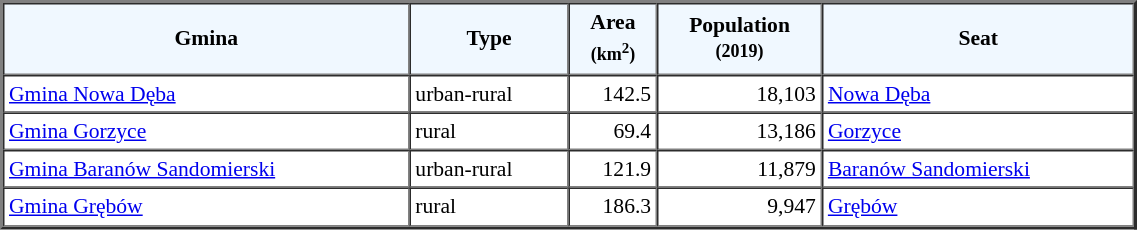<table width="60%" border="2" cellpadding="3" cellspacing="0" style="font-size:90%;line-height:120%;">
<tr bgcolor="F0F8FF">
<td style="text-align:center;"><strong>Gmina</strong></td>
<td style="text-align:center;"><strong>Type</strong></td>
<td style="text-align:center;"><strong>Area<br><small>(km<sup>2</sup>)</small></strong></td>
<td style="text-align:center;"><strong>Population<br><small>(2019)</small></strong></td>
<td style="text-align:center;"><strong>Seat</strong></td>
</tr>
<tr>
<td><a href='#'>Gmina Nowa Dęba</a></td>
<td>urban-rural</td>
<td style="text-align:right;">142.5</td>
<td style="text-align:right;">18,103</td>
<td><a href='#'>Nowa Dęba</a></td>
</tr>
<tr>
<td><a href='#'>Gmina Gorzyce</a></td>
<td>rural</td>
<td style="text-align:right;">69.4</td>
<td style="text-align:right;">13,186</td>
<td><a href='#'>Gorzyce</a></td>
</tr>
<tr>
<td><a href='#'>Gmina Baranów Sandomierski</a></td>
<td>urban-rural</td>
<td style="text-align:right;">121.9</td>
<td style="text-align:right;">11,879</td>
<td><a href='#'>Baranów Sandomierski</a></td>
</tr>
<tr>
<td><a href='#'>Gmina Grębów</a></td>
<td>rural</td>
<td style="text-align:right;">186.3</td>
<td style="text-align:right;">9,947</td>
<td><a href='#'>Grębów</a></td>
</tr>
<tr>
</tr>
</table>
